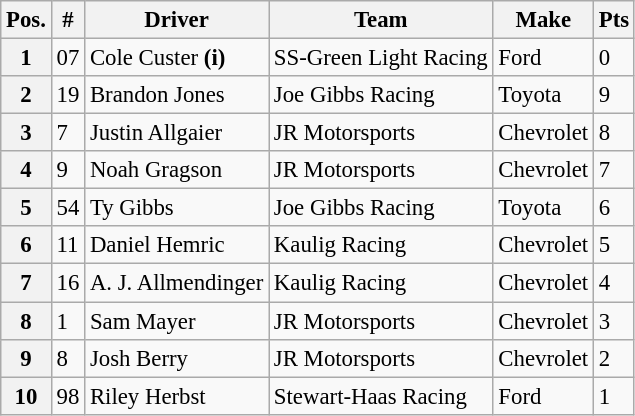<table class="wikitable" style="font-size:95%">
<tr>
<th>Pos.</th>
<th>#</th>
<th>Driver</th>
<th>Team</th>
<th>Make</th>
<th>Pts</th>
</tr>
<tr>
<th>1</th>
<td>07</td>
<td>Cole Custer <strong>(i)</strong></td>
<td>SS-Green Light Racing</td>
<td>Ford</td>
<td>0</td>
</tr>
<tr>
<th>2</th>
<td>19</td>
<td>Brandon Jones</td>
<td>Joe Gibbs Racing</td>
<td>Toyota</td>
<td>9</td>
</tr>
<tr>
<th>3</th>
<td>7</td>
<td>Justin Allgaier</td>
<td>JR Motorsports</td>
<td>Chevrolet</td>
<td>8</td>
</tr>
<tr>
<th>4</th>
<td>9</td>
<td>Noah Gragson</td>
<td>JR Motorsports</td>
<td>Chevrolet</td>
<td>7</td>
</tr>
<tr>
<th>5</th>
<td>54</td>
<td>Ty Gibbs</td>
<td>Joe Gibbs Racing</td>
<td>Toyota</td>
<td>6</td>
</tr>
<tr>
<th>6</th>
<td>11</td>
<td>Daniel Hemric</td>
<td>Kaulig Racing</td>
<td>Chevrolet</td>
<td>5</td>
</tr>
<tr>
<th>7</th>
<td>16</td>
<td>A. J. Allmendinger</td>
<td>Kaulig Racing</td>
<td>Chevrolet</td>
<td>4</td>
</tr>
<tr>
<th>8</th>
<td>1</td>
<td>Sam Mayer</td>
<td>JR Motorsports</td>
<td>Chevrolet</td>
<td>3</td>
</tr>
<tr>
<th>9</th>
<td>8</td>
<td>Josh Berry</td>
<td>JR Motorsports</td>
<td>Chevrolet</td>
<td>2</td>
</tr>
<tr>
<th>10</th>
<td>98</td>
<td>Riley Herbst</td>
<td>Stewart-Haas Racing</td>
<td>Ford</td>
<td>1</td>
</tr>
</table>
